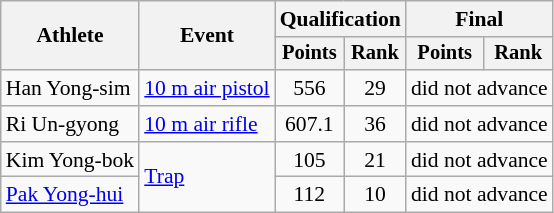<table class=wikitable style=font-size:90%;text-align:center>
<tr>
<th rowspan="2">Athlete</th>
<th rowspan="2">Event</th>
<th colspan=2>Qualification</th>
<th colspan=2>Final</th>
</tr>
<tr style="font-size:95%">
<th>Points</th>
<th>Rank</th>
<th>Points</th>
<th>Rank</th>
</tr>
<tr>
<td align=left>Han Yong-sim</td>
<td align=left><a href='#'>10 m air pistol</a></td>
<td>556</td>
<td>29</td>
<td colspan=2>did not advance</td>
</tr>
<tr>
<td align=left>Ri Un-gyong</td>
<td align=left><a href='#'>10 m air rifle</a></td>
<td>607.1</td>
<td>36</td>
<td colspan=2>did not advance</td>
</tr>
<tr>
<td align=left>Kim Yong-bok</td>
<td align=left rowspan=2><a href='#'>Trap</a></td>
<td>105</td>
<td>21</td>
<td colspan=2>did not advance</td>
</tr>
<tr>
<td align=left><a href='#'>Pak Yong-hui</a></td>
<td>112</td>
<td>10</td>
<td colspan=2>did not advance</td>
</tr>
</table>
